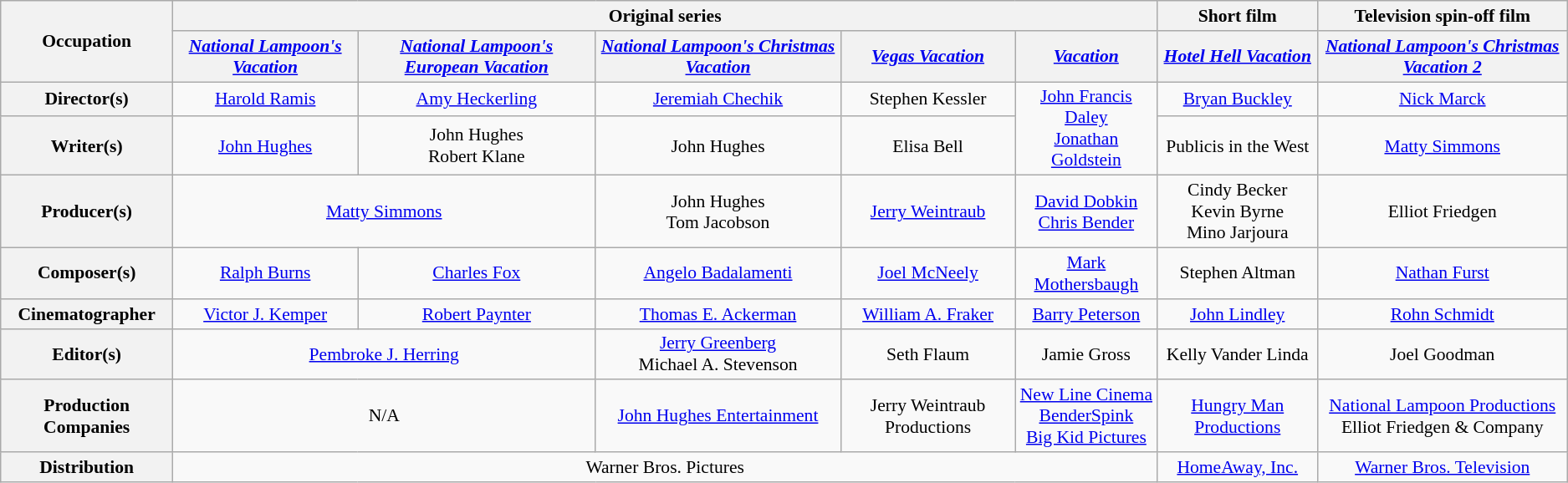<table class="wikitable"  style="text-align:center; font-size:90%;">
<tr>
<th rowspan="2">Occupation</th>
<th colspan="5">Original series</th>
<th>Short film</th>
<th>Television spin-off film</th>
</tr>
<tr>
<th><em><a href='#'>National Lampoon's Vacation</a></em></th>
<th><em><a href='#'>National Lampoon's European Vacation</a></em></th>
<th><em><a href='#'>National Lampoon's Christmas Vacation</a></em></th>
<th><em><a href='#'>Vegas Vacation</a></em></th>
<th><em><a href='#'>Vacation</a></em></th>
<th><em><a href='#'>Hotel Hell Vacation</a></em></th>
<th><em><a href='#'>National Lampoon's Christmas Vacation 2</a></em></th>
</tr>
<tr>
<th>Director(s)</th>
<td><a href='#'>Harold Ramis</a></td>
<td><a href='#'>Amy Heckerling</a></td>
<td><a href='#'>Jeremiah Chechik</a></td>
<td>Stephen Kessler</td>
<td rowspan=2><a href='#'>John Francis Daley</a><br><a href='#'>Jonathan Goldstein</a></td>
<td><a href='#'>Bryan Buckley</a></td>
<td><a href='#'>Nick Marck</a></td>
</tr>
<tr>
<th>Writer(s)</th>
<td><a href='#'>John Hughes</a></td>
<td>John Hughes<br>Robert Klane</td>
<td>John Hughes</td>
<td>Elisa Bell</td>
<td>Publicis in the West</td>
<td><a href='#'>Matty Simmons</a></td>
</tr>
<tr>
<th>Producer(s)</th>
<td colspan="2"><a href='#'>Matty Simmons</a></td>
<td>John Hughes<br>Tom Jacobson</td>
<td><a href='#'>Jerry Weintraub</a></td>
<td><a href='#'>David Dobkin</a><br><a href='#'>Chris Bender</a></td>
<td>Cindy Becker<br>Kevin Byrne<br>Mino Jarjoura</td>
<td>Elliot Friedgen</td>
</tr>
<tr>
<th>Composer(s)</th>
<td><a href='#'>Ralph Burns</a></td>
<td><a href='#'>Charles Fox</a></td>
<td><a href='#'>Angelo Badalamenti</a></td>
<td><a href='#'>Joel McNeely</a></td>
<td><a href='#'>Mark Mothersbaugh</a></td>
<td>Stephen Altman</td>
<td><a href='#'>Nathan Furst</a></td>
</tr>
<tr>
<th>Cinematographer</th>
<td><a href='#'>Victor J. Kemper</a></td>
<td><a href='#'>Robert Paynter</a></td>
<td><a href='#'>Thomas E. Ackerman</a></td>
<td><a href='#'>William A. Fraker</a></td>
<td><a href='#'>Barry Peterson</a></td>
<td><a href='#'>John Lindley</a></td>
<td><a href='#'>Rohn Schmidt</a></td>
</tr>
<tr>
<th>Editor(s)</th>
<td colspan="2"><a href='#'>Pembroke J. Herring</a></td>
<td><a href='#'>Jerry Greenberg</a><br>Michael A. Stevenson</td>
<td>Seth Flaum</td>
<td>Jamie Gross</td>
<td>Kelly Vander Linda</td>
<td>Joel Goodman</td>
</tr>
<tr>
<th>Production Companies</th>
<td colspan="2">N/A</td>
<td><a href='#'>John Hughes Entertainment</a></td>
<td>Jerry Weintraub Productions</td>
<td><a href='#'>New Line Cinema</a><br><a href='#'>BenderSpink</a><br><a href='#'>Big Kid Pictures</a></td>
<td><a href='#'>Hungry Man Productions</a></td>
<td><a href='#'>National Lampoon Productions</a><br>Elliot Friedgen & Company</td>
</tr>
<tr>
<th>Distribution</th>
<td colspan="5">Warner Bros. Pictures</td>
<td><a href='#'>HomeAway, Inc.</a></td>
<td><a href='#'>Warner Bros. Television</a></td>
</tr>
</table>
